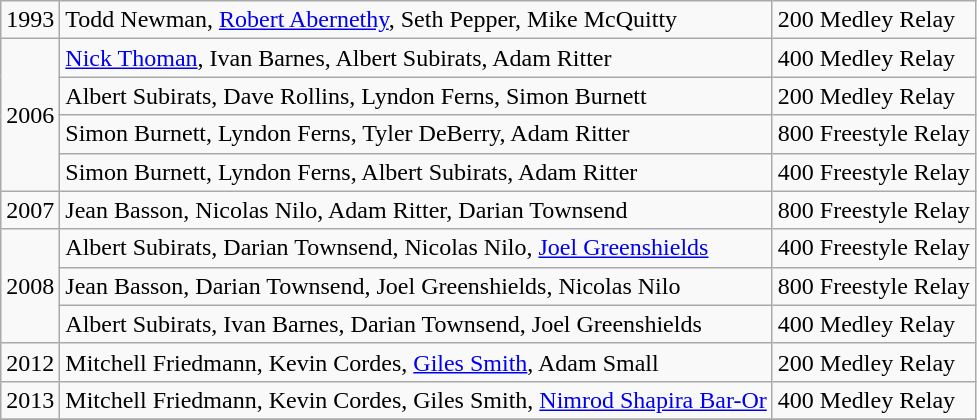<table class="wikitable">
<tr>
<td>1993</td>
<td>Todd Newman, <a href='#'>Robert Abernethy</a>, Seth Pepper, Mike McQuitty</td>
<td>200 Medley Relay</td>
</tr>
<tr>
<td rowspan=4>2006</td>
<td><a href='#'>Nick Thoman</a>, Ivan Barnes, Albert Subirats, Adam Ritter</td>
<td>400 Medley Relay</td>
</tr>
<tr>
<td>Albert Subirats, Dave Rollins, Lyndon Ferns, Simon Burnett</td>
<td>200 Medley Relay</td>
</tr>
<tr>
<td>Simon Burnett, Lyndon Ferns, Tyler DeBerry, Adam Ritter</td>
<td>800 Freestyle Relay</td>
</tr>
<tr>
<td>Simon Burnett, Lyndon Ferns, Albert Subirats, Adam Ritter</td>
<td>400 Freestyle Relay</td>
</tr>
<tr>
<td>2007</td>
<td>Jean Basson, Nicolas Nilo, Adam Ritter, Darian Townsend</td>
<td>800 Freestyle Relay</td>
</tr>
<tr>
<td rowspan=3>2008</td>
<td>Albert Subirats, Darian Townsend, Nicolas Nilo, <a href='#'>Joel Greenshields</a></td>
<td>400 Freestyle Relay</td>
</tr>
<tr>
<td>Jean Basson, Darian Townsend, Joel Greenshields, Nicolas Nilo</td>
<td>800 Freestyle Relay</td>
</tr>
<tr>
<td>Albert Subirats, Ivan Barnes, Darian Townsend, Joel Greenshields</td>
<td>400 Medley Relay</td>
</tr>
<tr>
<td>2012</td>
<td>Mitchell Friedmann, Kevin Cordes, <a href='#'>Giles Smith</a>, Adam Small</td>
<td>200 Medley Relay</td>
</tr>
<tr>
<td>2013</td>
<td>Mitchell Friedmann, Kevin Cordes, Giles Smith, <a href='#'>Nimrod Shapira Bar-Or</a></td>
<td>400 Medley Relay</td>
</tr>
<tr>
</tr>
</table>
